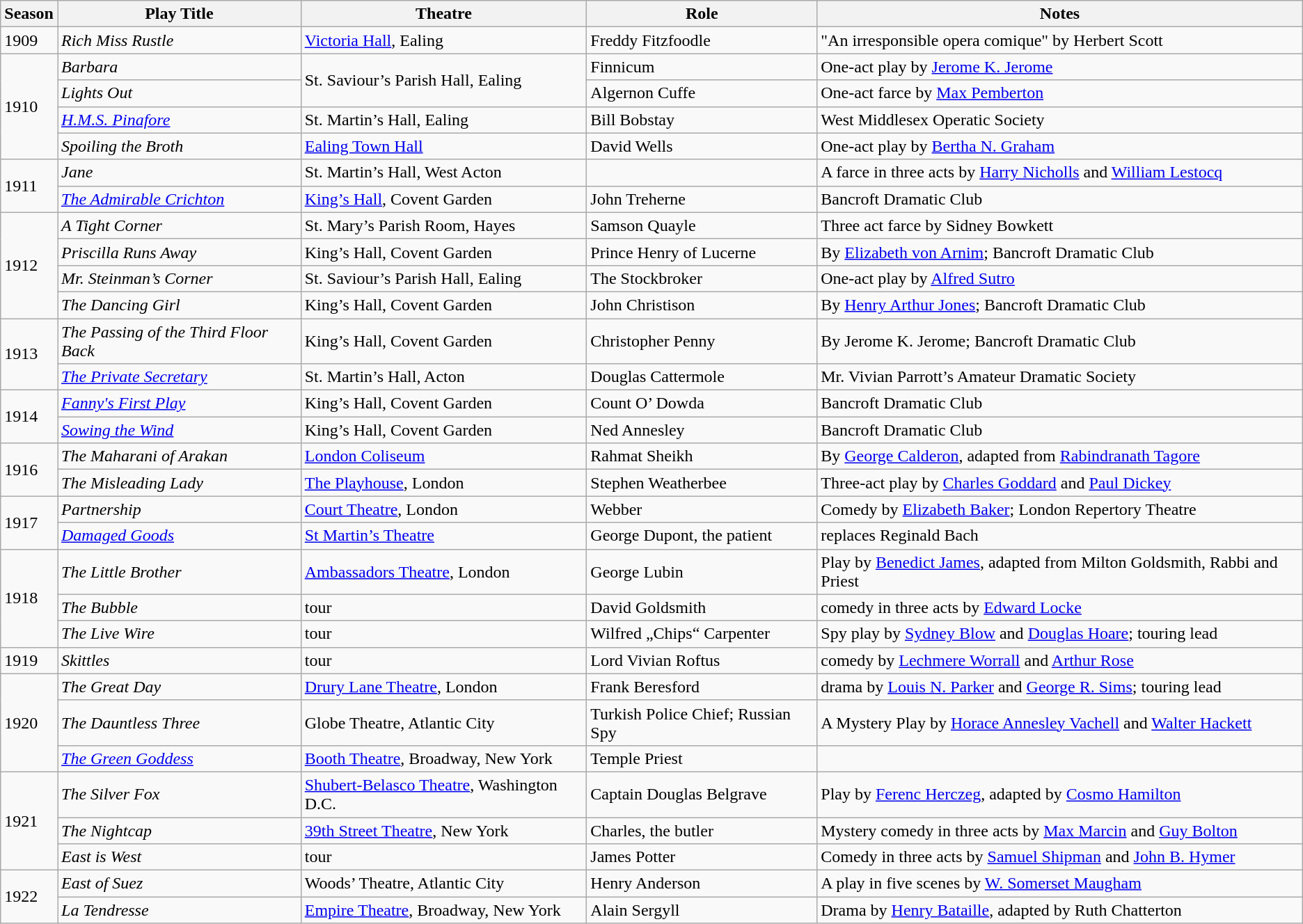<table class="wikitable sortable">
<tr>
<th>Season</th>
<th>Play Title</th>
<th>Theatre</th>
<th>Role</th>
<th class="unsortable">Notes</th>
</tr>
<tr>
<td>1909</td>
<td><em>Rich Miss Rustle</em></td>
<td><a href='#'>Victoria Hall</a>, Ealing</td>
<td>Freddy Fitzfoodle</td>
<td>"An irresponsible opera comique" by Herbert Scott</td>
</tr>
<tr>
<td rowspan=4>1910</td>
<td><em>Barbara</em></td>
<td rowspan=2>St. Saviour’s Parish Hall, Ealing</td>
<td>Finnicum</td>
<td>One-act play by <a href='#'>Jerome K. Jerome</a></td>
</tr>
<tr>
<td><em>Lights Out</em></td>
<td>Algernon Cuffe</td>
<td>One-act farce by <a href='#'>Max Pemberton</a></td>
</tr>
<tr>
<td><em><a href='#'>H.M.S. Pinafore</a></em></td>
<td>St. Martin’s Hall, Ealing</td>
<td>Bill Bobstay</td>
<td>West Middlesex Operatic Society</td>
</tr>
<tr>
<td><em>Spoiling the Broth</em></td>
<td><a href='#'>Ealing Town Hall</a></td>
<td>David Wells</td>
<td>One-act play by <a href='#'>Bertha N. Graham</a></td>
</tr>
<tr>
<td rowspan=2>1911</td>
<td><em>Jane</em></td>
<td>St. Martin’s Hall, West Acton</td>
<td></td>
<td>A farce in three acts by <a href='#'>Harry Nicholls</a> and <a href='#'>William Lestocq</a></td>
</tr>
<tr>
<td><em><a href='#'>The Admirable Crichton</a></em></td>
<td><a href='#'>King’s Hall</a>, Covent Garden</td>
<td>John Treherne</td>
<td>Bancroft Dramatic Club</td>
</tr>
<tr>
<td rowspan=4>1912</td>
<td><em>A Tight Corner</em></td>
<td>St. Mary’s Parish Room, Hayes</td>
<td>Samson Quayle</td>
<td>Three act farce by Sidney Bowkett</td>
</tr>
<tr>
<td><em>Priscilla Runs Away</em></td>
<td>King’s Hall, Covent Garden</td>
<td>Prince Henry of Lucerne</td>
<td>By <a href='#'>Elizabeth von Arnim</a>; Bancroft Dramatic Club</td>
</tr>
<tr>
<td><em>Mr. Steinman’s Corner</em></td>
<td>St. Saviour’s Parish Hall, Ealing</td>
<td>The Stockbroker</td>
<td>One-act play by <a href='#'>Alfred Sutro</a></td>
</tr>
<tr>
<td><em>The Dancing Girl</em></td>
<td>King’s Hall, Covent Garden</td>
<td>John Christison</td>
<td>By <a href='#'>Henry Arthur Jones</a>; Bancroft Dramatic Club</td>
</tr>
<tr>
<td rowspan=2>1913</td>
<td><em>The Passing of the Third Floor Back</em></td>
<td>King’s Hall, Covent Garden</td>
<td>Christopher Penny</td>
<td>By Jerome K. Jerome; Bancroft Dramatic Club</td>
</tr>
<tr>
<td><em><a href='#'>The Private Secretary</a></em></td>
<td>St. Martin’s Hall, Acton</td>
<td>Douglas Cattermole</td>
<td>Mr. Vivian Parrott’s Amateur Dramatic Society</td>
</tr>
<tr>
<td rowspan=2>1914</td>
<td><em><a href='#'>Fanny's First Play</a></em></td>
<td>King’s Hall, Covent Garden</td>
<td>Count O’ Dowda</td>
<td>Bancroft Dramatic Club</td>
</tr>
<tr>
<td><em><a href='#'>Sowing the Wind</a></em></td>
<td>King’s Hall, Covent Garden</td>
<td>Ned Annesley</td>
<td>Bancroft Dramatic Club</td>
</tr>
<tr>
<td rowspan=2>1916</td>
<td><em>The Maharani of Arakan</em></td>
<td><a href='#'>London Coliseum</a></td>
<td>Rahmat Sheikh</td>
<td>By <a href='#'>George Calderon</a>, adapted from <a href='#'>Rabindranath Tagore</a></td>
</tr>
<tr>
<td><em>The Misleading Lady</em></td>
<td><a href='#'>The Playhouse</a>, London</td>
<td>Stephen Weatherbee</td>
<td>Three-act play by <a href='#'>Charles Goddard</a> and <a href='#'>Paul Dickey</a></td>
</tr>
<tr>
<td rowspan=2>1917</td>
<td><em>Partnership</em></td>
<td><a href='#'>Court Theatre</a>, London</td>
<td>Webber</td>
<td>Comedy by <a href='#'>Elizabeth Baker</a>; London Repertory Theatre</td>
</tr>
<tr>
<td><em><a href='#'>Damaged Goods</a></em></td>
<td><a href='#'>St Martin’s Theatre</a></td>
<td>George Dupont, the patient</td>
<td>replaces Reginald Bach</td>
</tr>
<tr>
<td rowspan=3>1918</td>
<td><em>The Little Brother</em></td>
<td><a href='#'>Ambassadors Theatre</a>, London</td>
<td>George Lubin</td>
<td>Play by <a href='#'>Benedict James</a>, adapted from Milton Goldsmith, Rabbi and Priest</td>
</tr>
<tr>
<td><em>The Bubble</em></td>
<td>tour</td>
<td>David Goldsmith</td>
<td>comedy in three acts by <a href='#'>Edward Locke</a></td>
</tr>
<tr>
<td><em>The Live Wire</em></td>
<td>tour</td>
<td>Wilfred „Chips“ Carpenter</td>
<td>Spy play by <a href='#'>Sydney Blow</a> and <a href='#'>Douglas Hoare</a>; touring lead</td>
</tr>
<tr>
<td>1919</td>
<td><em>Skittles</em></td>
<td>tour</td>
<td>Lord Vivian Roftus</td>
<td>comedy by <a href='#'>Lechmere Worrall</a> and <a href='#'>Arthur Rose</a></td>
</tr>
<tr>
<td rowspan=3>1920</td>
<td><em>The Great Day</em></td>
<td><a href='#'>Drury Lane Theatre</a>, London</td>
<td>Frank Beresford</td>
<td>drama by <a href='#'>Louis N. Parker</a> and <a href='#'>George R. Sims</a>; touring lead</td>
</tr>
<tr>
<td><em>The Dauntless Three</em></td>
<td>Globe Theatre, Atlantic City</td>
<td>Turkish Police Chief; Russian Spy</td>
<td>A Mystery Play by <a href='#'>Horace Annesley Vachell</a> and <a href='#'>Walter Hackett</a></td>
</tr>
<tr>
<td><em><a href='#'>The Green Goddess</a></em></td>
<td><a href='#'>Booth Theatre</a>, Broadway, New York</td>
<td>Temple Priest</td>
<td></td>
</tr>
<tr>
<td rowspan=3>1921</td>
<td><em>The Silver Fox</em></td>
<td><a href='#'>Shubert-Belasco Theatre</a>, Washington D.C.</td>
<td>Captain Douglas Belgrave</td>
<td>Play by <a href='#'>Ferenc Herczeg</a>, adapted by <a href='#'>Cosmo Hamilton</a></td>
</tr>
<tr>
<td><em>The Nightcap</em></td>
<td><a href='#'>39th Street Theatre</a>, New York</td>
<td>Charles, the butler</td>
<td>Mystery comedy in three acts by <a href='#'>Max Marcin</a> and <a href='#'>Guy Bolton</a></td>
</tr>
<tr>
<td><em>East is West</em></td>
<td>tour</td>
<td>James Potter</td>
<td>Comedy in three acts by <a href='#'>Samuel Shipman</a> and <a href='#'>John B. Hymer</a></td>
</tr>
<tr>
<td rowspan=2>1922</td>
<td><em>East of Suez</em></td>
<td>Woods’ Theatre, Atlantic City</td>
<td>Henry Anderson</td>
<td>A play in five scenes by <a href='#'>W. Somerset Maugham</a></td>
</tr>
<tr>
<td><em>La Tendresse</em></td>
<td><a href='#'>Empire Theatre</a>, Broadway, New York</td>
<td>Alain Sergyll</td>
<td>Drama by <a href='#'>Henry Bataille</a>, adapted by Ruth Chatterton</td>
</tr>
</table>
